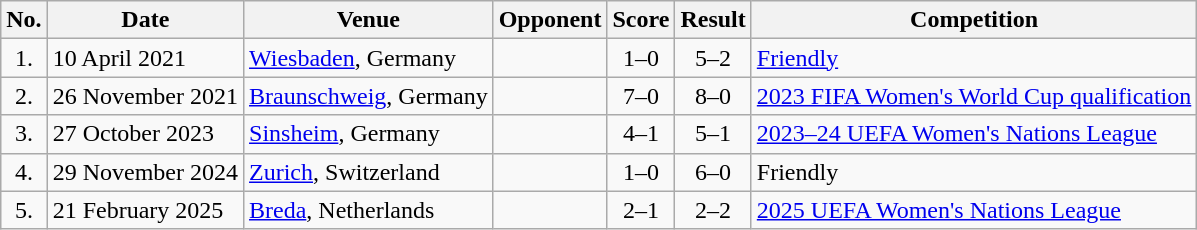<table class="wikitable sortable">
<tr>
<th scope="col">No.</th>
<th scope="col">Date</th>
<th scope="col">Venue</th>
<th scope="col">Opponent</th>
<th scope="col">Score</th>
<th scope="col">Result</th>
<th scope="col">Competition</th>
</tr>
<tr>
<td align=center>1.</td>
<td>10 April 2021</td>
<td><a href='#'>Wiesbaden</a>, Germany</td>
<td></td>
<td align=center>1–0</td>
<td align=center>5–2</td>
<td><a href='#'>Friendly</a></td>
</tr>
<tr>
<td align=center>2.</td>
<td>26 November 2021</td>
<td><a href='#'>Braunschweig</a>, Germany</td>
<td></td>
<td align=center>7–0</td>
<td align=center>8–0</td>
<td><a href='#'>2023 FIFA Women's World Cup qualification</a></td>
</tr>
<tr>
<td align=center>3.</td>
<td>27 October 2023</td>
<td><a href='#'>Sinsheim</a>, Germany</td>
<td></td>
<td align="center">4–1</td>
<td align="center">5–1</td>
<td><a href='#'>2023–24 UEFA Women's Nations League</a></td>
</tr>
<tr>
<td align=center>4.</td>
<td>29 November 2024</td>
<td><a href='#'>Zurich</a>, Switzerland</td>
<td></td>
<td align="center">1–0</td>
<td align="center">6–0</td>
<td>Friendly</td>
</tr>
<tr>
<td align=center>5.</td>
<td>21 February 2025</td>
<td><a href='#'>Breda</a>, Netherlands</td>
<td></td>
<td align="center">2–1</td>
<td align="center">2–2</td>
<td><a href='#'>2025 UEFA Women's Nations League</a></td>
</tr>
</table>
